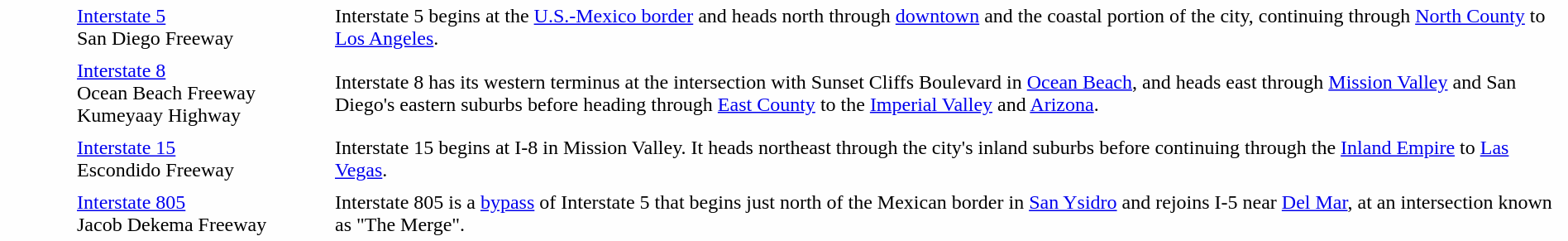<table cellpadding="4" cellspacing="0">
<tr>
<td style="width:50px; text-align:center" bgcolor="#FEFEFE"></td>
<td style="width:200px; text-align:left" bgcolor="#FEFEFE"><a href='#'>Interstate 5</a><br>San Diego Freeway</td>
<td bgcolor="#FEFEFE">Interstate 5 begins at the <a href='#'>U.S.-Mexico border</a> and heads north through <a href='#'>downtown</a> and the coastal portion of the city, continuing through <a href='#'>North County</a> to <a href='#'>Los Angeles</a>.</td>
</tr>
<tr>
<td style="width:50px; text-align:center" bgcolor="#FEFEFE"></td>
<td style="width:200px; text-align:left" bgcolor="#FEFEFE"><a href='#'>Interstate 8</a><br>Ocean Beach Freeway<br>Kumeyaay Highway</td>
<td bgcolor="#FEFEFE">Interstate 8 has its western terminus at the intersection with Sunset Cliffs Boulevard in <a href='#'>Ocean Beach</a>, and heads east through <a href='#'>Mission Valley</a> and San Diego's eastern suburbs before heading through <a href='#'>East County</a> to the <a href='#'>Imperial Valley</a> and <a href='#'>Arizona</a>.</td>
</tr>
<tr>
<td style="width:50px; text-align:center" bgcolor="#FEFEFE"></td>
<td style="width:200px; text-align:left" bgcolor="#FEFEFE"><a href='#'>Interstate 15</a><br>Escondido Freeway</td>
<td bgcolor="#FEFEFE">Interstate 15 begins at I-8 in Mission Valley. It heads northeast through the city's inland suburbs before continuing through the <a href='#'>Inland Empire</a> to <a href='#'>Las Vegas</a>.</td>
</tr>
<tr>
<td style="width:50px; text-align:center" bgcolor="#FEFEFE"></td>
<td style="width:200px; text-align:left" bgcolor="#FEFEFE"><a href='#'>Interstate 805</a><br>Jacob Dekema Freeway</td>
<td bgcolor="#FEFEFE">Interstate 805 is a <a href='#'>bypass</a> of Interstate 5 that begins just north of the Mexican border in <a href='#'>San Ysidro</a> and rejoins I-5 near <a href='#'>Del Mar</a>, at an intersection known as "The Merge".</td>
</tr>
</table>
